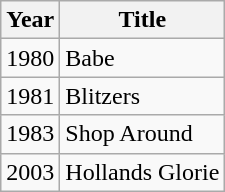<table class="wikitable">
<tr>
<th>Year</th>
<th>Title</th>
</tr>
<tr>
<td>1980</td>
<td>Babe</td>
</tr>
<tr>
<td>1981</td>
<td>Blitzers</td>
</tr>
<tr>
<td>1983</td>
<td>Shop Around</td>
</tr>
<tr>
<td>2003</td>
<td>Hollands Glorie</td>
</tr>
</table>
